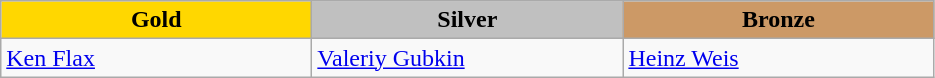<table class="wikitable" style="text-align:left">
<tr align="center">
<td width=200 bgcolor=gold><strong>Gold</strong></td>
<td width=200 bgcolor=silver><strong>Silver</strong></td>
<td width=200 bgcolor=CC9966><strong>Bronze</strong></td>
</tr>
<tr>
<td><a href='#'>Ken Flax</a><br><em></em></td>
<td><a href='#'>Valeriy Gubkin</a><br><em></em></td>
<td><a href='#'>Heinz Weis</a><br><em></em></td>
</tr>
</table>
